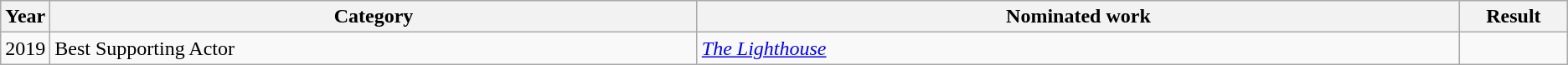<table class=wikitable>
<tr>
<th scope="col" style="width:1em;">Year</th>
<th scope="col" style="width:33em;">Category</th>
<th scope="col" style="width:39em;">Nominated work</th>
<th scope="col" style="width:5em;">Result</th>
</tr>
<tr>
<td Columbus Film Critics Association Awards>2019</td>
<td Columbus Film Critics Association Awardfor Best Supporting Actor>Best Supporting Actor</td>
<td><em><a href='#'>The Lighthouse</a></em></td>
<td></td>
</tr>
</table>
